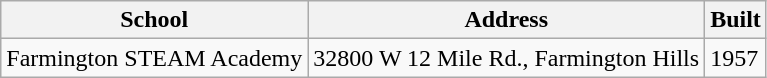<table class="wikitable">
<tr>
<th>School</th>
<th>Address</th>
<th>Built</th>
</tr>
<tr>
<td>Farmington STEAM Academy</td>
<td>32800 W 12 Mile Rd., Farmington Hills</td>
<td>1957</td>
</tr>
</table>
